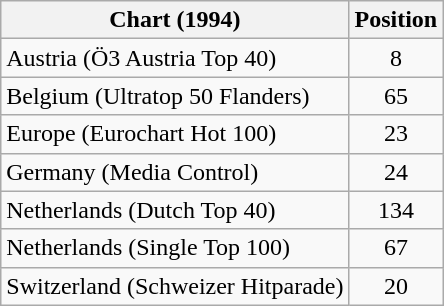<table class="wikitable sortable">
<tr>
<th>Chart (1994)</th>
<th>Position</th>
</tr>
<tr>
<td>Austria (Ö3 Austria Top 40)</td>
<td align="center">8</td>
</tr>
<tr>
<td>Belgium (Ultratop 50 Flanders)</td>
<td align="center">65</td>
</tr>
<tr>
<td>Europe (Eurochart Hot 100)</td>
<td align="center">23</td>
</tr>
<tr>
<td>Germany (Media Control)</td>
<td align="center">24</td>
</tr>
<tr>
<td>Netherlands (Dutch Top 40)</td>
<td align="center">134</td>
</tr>
<tr>
<td>Netherlands (Single Top 100)</td>
<td align="center">67</td>
</tr>
<tr>
<td>Switzerland (Schweizer Hitparade)</td>
<td align="center">20</td>
</tr>
</table>
